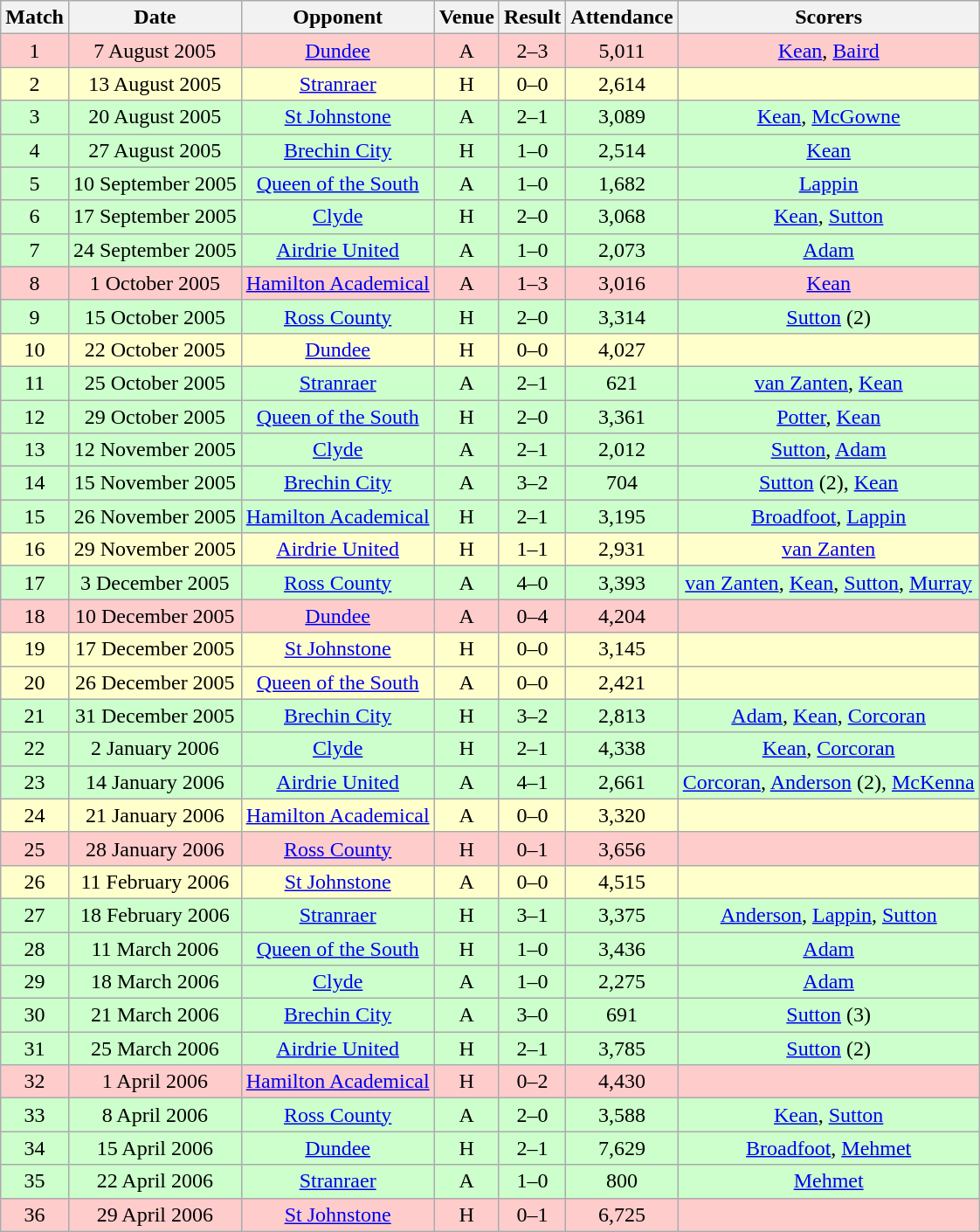<table class="wikitable" style="font-size:100%; text-align:center">
<tr>
<th>Match</th>
<th>Date</th>
<th>Opponent</th>
<th>Venue</th>
<th>Result</th>
<th>Attendance</th>
<th>Scorers</th>
</tr>
<tr style="background: #FFCCCC;">
<td>1</td>
<td>7 August 2005</td>
<td><a href='#'>Dundee</a></td>
<td>A</td>
<td>2–3</td>
<td>5,011</td>
<td><a href='#'>Kean</a>, <a href='#'>Baird</a></td>
</tr>
<tr style="background: #FFFFCC;">
<td>2</td>
<td>13 August 2005</td>
<td><a href='#'>Stranraer</a></td>
<td>H</td>
<td>0–0</td>
<td>2,614</td>
<td></td>
</tr>
<tr style="background: #CCFFCC;">
<td>3</td>
<td>20 August 2005</td>
<td><a href='#'>St Johnstone</a></td>
<td>A</td>
<td>2–1</td>
<td>3,089</td>
<td><a href='#'>Kean</a>, <a href='#'>McGowne</a></td>
</tr>
<tr style="background: #CCFFCC;">
<td>4</td>
<td>27 August 2005</td>
<td><a href='#'>Brechin City</a></td>
<td>H</td>
<td>1–0</td>
<td>2,514</td>
<td><a href='#'>Kean</a></td>
</tr>
<tr style="background: #CCFFCC;">
<td>5</td>
<td>10 September 2005</td>
<td><a href='#'>Queen of the South</a></td>
<td>A</td>
<td>1–0</td>
<td>1,682</td>
<td><a href='#'>Lappin</a></td>
</tr>
<tr style="background: #CCFFCC;">
<td>6</td>
<td>17 September 2005</td>
<td><a href='#'>Clyde</a></td>
<td>H</td>
<td>2–0</td>
<td>3,068</td>
<td><a href='#'>Kean</a>, <a href='#'>Sutton</a></td>
</tr>
<tr style="background: #CCFFCC;">
<td>7</td>
<td>24 September 2005</td>
<td><a href='#'>Airdrie United</a></td>
<td>A</td>
<td>1–0</td>
<td>2,073</td>
<td><a href='#'>Adam</a></td>
</tr>
<tr style="background: #FFCCCC;">
<td>8</td>
<td>1 October 2005</td>
<td><a href='#'>Hamilton Academical</a></td>
<td>A</td>
<td>1–3</td>
<td>3,016</td>
<td><a href='#'>Kean</a></td>
</tr>
<tr style="background: #CCFFCC;">
<td>9</td>
<td>15 October 2005</td>
<td><a href='#'>Ross County</a></td>
<td>H</td>
<td>2–0</td>
<td>3,314</td>
<td><a href='#'>Sutton</a> (2)</td>
</tr>
<tr style="background: #FFFFCC;">
<td>10</td>
<td>22 October 2005</td>
<td><a href='#'>Dundee</a></td>
<td>H</td>
<td>0–0</td>
<td>4,027</td>
<td></td>
</tr>
<tr style="background: #CCFFCC;">
<td>11</td>
<td>25 October 2005</td>
<td><a href='#'>Stranraer</a></td>
<td>A</td>
<td>2–1</td>
<td>621</td>
<td><a href='#'>van Zanten</a>, <a href='#'>Kean</a></td>
</tr>
<tr style="background: #CCFFCC;">
<td>12</td>
<td>29 October 2005</td>
<td><a href='#'>Queen of the South</a></td>
<td>H</td>
<td>2–0</td>
<td>3,361</td>
<td><a href='#'>Potter</a>, <a href='#'>Kean</a></td>
</tr>
<tr style="background: #CCFFCC;">
<td>13</td>
<td>12 November 2005</td>
<td><a href='#'>Clyde</a></td>
<td>A</td>
<td>2–1</td>
<td>2,012</td>
<td><a href='#'>Sutton</a>, <a href='#'>Adam</a></td>
</tr>
<tr style="background: #CCFFCC;">
<td>14</td>
<td>15 November 2005</td>
<td><a href='#'>Brechin City</a></td>
<td>A</td>
<td>3–2</td>
<td>704</td>
<td><a href='#'>Sutton</a> (2), <a href='#'>Kean</a></td>
</tr>
<tr style="background: #CCFFCC;">
<td>15</td>
<td>26 November 2005</td>
<td><a href='#'>Hamilton Academical</a></td>
<td>H</td>
<td>2–1</td>
<td>3,195</td>
<td><a href='#'>Broadfoot</a>, <a href='#'>Lappin</a></td>
</tr>
<tr style="background: #FFFFCC;">
<td>16</td>
<td>29 November 2005</td>
<td><a href='#'>Airdrie United</a></td>
<td>H</td>
<td>1–1</td>
<td>2,931</td>
<td><a href='#'>van Zanten</a></td>
</tr>
<tr style="background: #CCFFCC;">
<td>17</td>
<td>3 December 2005</td>
<td><a href='#'>Ross County</a></td>
<td>A</td>
<td>4–0</td>
<td>3,393</td>
<td><a href='#'>van Zanten</a>, <a href='#'>Kean</a>, <a href='#'>Sutton</a>, <a href='#'>Murray</a></td>
</tr>
<tr style="background: #FFCCCC;">
<td>18</td>
<td>10 December 2005</td>
<td><a href='#'>Dundee</a></td>
<td>A</td>
<td>0–4</td>
<td>4,204</td>
<td></td>
</tr>
<tr style="background: #FFFFCC;">
<td>19</td>
<td>17 December 2005</td>
<td><a href='#'>St Johnstone</a></td>
<td>H</td>
<td>0–0</td>
<td>3,145</td>
<td></td>
</tr>
<tr style="background: #FFFFCC;">
<td>20</td>
<td>26 December 2005</td>
<td><a href='#'>Queen of the South</a></td>
<td>A</td>
<td>0–0</td>
<td>2,421</td>
<td></td>
</tr>
<tr style="background: #CCFFCC;">
<td>21</td>
<td>31 December 2005</td>
<td><a href='#'>Brechin City</a></td>
<td>H</td>
<td>3–2</td>
<td>2,813</td>
<td><a href='#'>Adam</a>, <a href='#'>Kean</a>, <a href='#'>Corcoran</a></td>
</tr>
<tr style="background: #CCFFCC;">
<td>22</td>
<td>2 January 2006</td>
<td><a href='#'>Clyde</a></td>
<td>H</td>
<td>2–1</td>
<td>4,338</td>
<td><a href='#'>Kean</a>, <a href='#'>Corcoran</a></td>
</tr>
<tr style="background: #CCFFCC;">
<td>23</td>
<td>14 January 2006</td>
<td><a href='#'>Airdrie United</a></td>
<td>A</td>
<td>4–1</td>
<td>2,661</td>
<td><a href='#'>Corcoran</a>, <a href='#'>Anderson</a> (2), <a href='#'>McKenna</a></td>
</tr>
<tr style="background: #FFFFCC;">
<td>24</td>
<td>21 January 2006</td>
<td><a href='#'>Hamilton Academical</a></td>
<td>A</td>
<td>0–0</td>
<td>3,320</td>
<td></td>
</tr>
<tr style="background: #FFCCCC;">
<td>25</td>
<td>28 January 2006</td>
<td><a href='#'>Ross County</a></td>
<td>H</td>
<td>0–1</td>
<td>3,656</td>
<td></td>
</tr>
<tr style="background: #FFFFCC;">
<td>26</td>
<td>11 February 2006</td>
<td><a href='#'>St Johnstone</a></td>
<td>A</td>
<td>0–0</td>
<td>4,515</td>
<td></td>
</tr>
<tr style="background: #CCFFCC;">
<td>27</td>
<td>18 February 2006</td>
<td><a href='#'>Stranraer</a></td>
<td>H</td>
<td>3–1</td>
<td>3,375</td>
<td><a href='#'>Anderson</a>, <a href='#'>Lappin</a>, <a href='#'>Sutton</a></td>
</tr>
<tr style="background: #CCFFCC;">
<td>28</td>
<td>11 March 2006</td>
<td><a href='#'>Queen of the South</a></td>
<td>H</td>
<td>1–0</td>
<td>3,436</td>
<td><a href='#'>Adam</a></td>
</tr>
<tr style="background: #CCFFCC;">
<td>29</td>
<td>18 March 2006</td>
<td><a href='#'>Clyde</a></td>
<td>A</td>
<td>1–0</td>
<td>2,275</td>
<td><a href='#'>Adam</a></td>
</tr>
<tr style="background: #CCFFCC;">
<td>30</td>
<td>21 March 2006</td>
<td><a href='#'>Brechin City</a></td>
<td>A</td>
<td>3–0</td>
<td>691</td>
<td><a href='#'>Sutton</a> (3)</td>
</tr>
<tr style="background: #CCFFCC;">
<td>31</td>
<td>25 March 2006</td>
<td><a href='#'>Airdrie United</a></td>
<td>H</td>
<td>2–1</td>
<td>3,785</td>
<td><a href='#'>Sutton</a> (2)</td>
</tr>
<tr style="background: #FFCCCC;">
<td>32</td>
<td>1 April 2006</td>
<td><a href='#'>Hamilton Academical</a></td>
<td>H</td>
<td>0–2</td>
<td>4,430</td>
<td></td>
</tr>
<tr style="background: #CCFFCC;">
<td>33</td>
<td>8 April 2006</td>
<td><a href='#'>Ross County</a></td>
<td>A</td>
<td>2–0</td>
<td>3,588</td>
<td><a href='#'>Kean</a>, <a href='#'>Sutton</a></td>
</tr>
<tr style="background: #CCFFCC;">
<td>34</td>
<td>15 April 2006</td>
<td><a href='#'>Dundee</a></td>
<td>H</td>
<td>2–1</td>
<td>7,629</td>
<td><a href='#'>Broadfoot</a>, <a href='#'>Mehmet</a></td>
</tr>
<tr style="background: #CCFFCC;">
<td>35</td>
<td>22 April 2006</td>
<td><a href='#'>Stranraer</a></td>
<td>A</td>
<td>1–0</td>
<td>800</td>
<td><a href='#'>Mehmet</a></td>
</tr>
<tr style="background: #FFCCCC;">
<td>36</td>
<td>29 April 2006</td>
<td><a href='#'>St Johnstone</a></td>
<td>H</td>
<td>0–1</td>
<td>6,725</td>
<td></td>
</tr>
</table>
